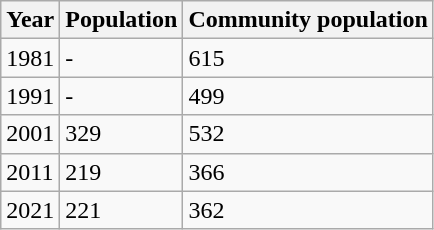<table class=wikitable>
<tr>
<th>Year</th>
<th>Population</th>
<th>Community population</th>
</tr>
<tr>
<td>1981</td>
<td>-</td>
<td>615</td>
</tr>
<tr>
<td>1991</td>
<td>-</td>
<td>499</td>
</tr>
<tr>
<td>2001</td>
<td>329</td>
<td>532</td>
</tr>
<tr>
<td>2011</td>
<td>219</td>
<td>366</td>
</tr>
<tr>
<td>2021</td>
<td>221</td>
<td>362</td>
</tr>
</table>
